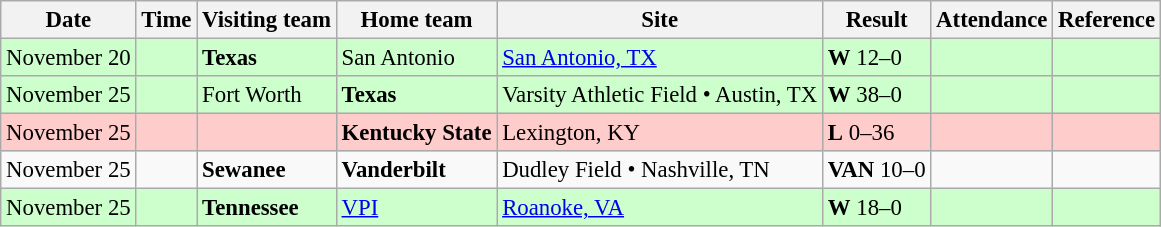<table class="wikitable" style="font-size:95%;">
<tr>
<th>Date</th>
<th>Time</th>
<th>Visiting team</th>
<th>Home team</th>
<th>Site</th>
<th>Result</th>
<th>Attendance</th>
<th class="unsortable">Reference</th>
</tr>
<tr bgcolor=ccffcc>
<td>November 20</td>
<td></td>
<td><strong>Texas</strong></td>
<td>San Antonio</td>
<td><a href='#'>San Antonio, TX</a></td>
<td><strong>W</strong> 12–0</td>
<td></td>
<td></td>
</tr>
<tr bgcolor=ccffcc>
<td>November 25</td>
<td></td>
<td>Fort Worth</td>
<td><strong>Texas</strong></td>
<td>Varsity Athletic Field • Austin, TX</td>
<td><strong>W</strong> 38–0</td>
<td></td>
<td></td>
</tr>
<tr bgcolor=ffcccc>
<td>November 25</td>
<td></td>
<td></td>
<td><strong>Kentucky State</strong></td>
<td>Lexington, KY</td>
<td><strong>L</strong> 0–36</td>
<td></td>
<td></td>
</tr>
<tr bgcolor=>
<td>November 25</td>
<td></td>
<td><strong>Sewanee</strong></td>
<td><strong>Vanderbilt</strong></td>
<td>Dudley Field • Nashville, TN</td>
<td><strong>VAN</strong> 10–0</td>
<td></td>
<td></td>
</tr>
<tr bgcolor=ccffcc>
<td>November 25</td>
<td></td>
<td><strong>Tennessee</strong></td>
<td><a href='#'>VPI</a></td>
<td><a href='#'>Roanoke, VA</a></td>
<td><strong>W</strong> 18–0</td>
<td></td>
<td></td>
</tr>
</table>
